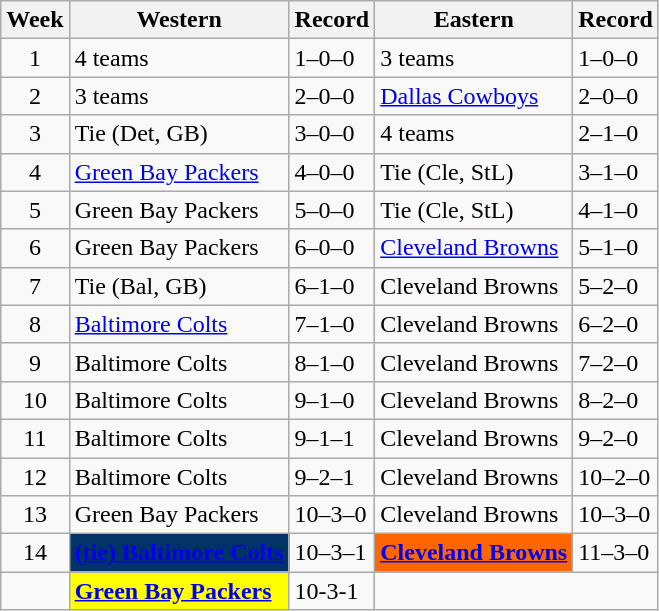<table class="wikitable">
<tr>
<th>Week</th>
<th>Western</th>
<th>Record</th>
<th>Eastern</th>
<th>Record</th>
</tr>
<tr>
<td style="text-align:center;">1</td>
<td>4 teams</td>
<td>1–0–0</td>
<td>3 teams</td>
<td>1–0–0</td>
</tr>
<tr>
<td style="text-align:center;">2</td>
<td>3 teams</td>
<td>2–0–0</td>
<td><a href='#'>Dallas Cowboys</a></td>
<td>2–0–0</td>
</tr>
<tr>
<td style="text-align:center;">3</td>
<td>Tie (Det, GB)</td>
<td>3–0–0</td>
<td>4 teams</td>
<td>2–1–0</td>
</tr>
<tr>
<td style="text-align:center;">4</td>
<td><a href='#'>Green Bay Packers</a></td>
<td>4–0–0</td>
<td>Tie (Cle, StL)</td>
<td>3–1–0</td>
</tr>
<tr>
<td style="text-align:center;">5</td>
<td>Green Bay Packers</td>
<td>5–0–0</td>
<td>Tie (Cle, StL)</td>
<td>4–1–0</td>
</tr>
<tr>
<td style="text-align:center;">6</td>
<td>Green Bay Packers</td>
<td>6–0–0</td>
<td><a href='#'>Cleveland Browns</a></td>
<td>5–1–0</td>
</tr>
<tr>
<td style="text-align:center;">7</td>
<td>Tie (Bal, GB)</td>
<td>6–1–0</td>
<td>Cleveland Browns</td>
<td>5–2–0</td>
</tr>
<tr>
<td style="text-align:center;">8</td>
<td><a href='#'>Baltimore Colts</a></td>
<td>7–1–0</td>
<td>Cleveland Browns</td>
<td>6–2–0</td>
</tr>
<tr>
<td style="text-align:center;">9</td>
<td>Baltimore Colts</td>
<td>8–1–0</td>
<td>Cleveland Browns</td>
<td>7–2–0</td>
</tr>
<tr>
<td style="text-align:center;">10</td>
<td>Baltimore Colts</td>
<td>9–1–0</td>
<td>Cleveland Browns</td>
<td>8–2–0</td>
</tr>
<tr>
<td style="text-align:center;">11</td>
<td>Baltimore Colts</td>
<td>9–1–1</td>
<td>Cleveland Browns</td>
<td>9–2–0</td>
</tr>
<tr>
<td style="text-align:center;">12</td>
<td>Baltimore Colts</td>
<td>9–2–1</td>
<td>Cleveland Browns</td>
<td>10–2–0</td>
</tr>
<tr>
<td style="text-align:center;">13</td>
<td>Green Bay Packers</td>
<td>10–3–0</td>
<td>Cleveland Browns</td>
<td>10–3–0</td>
</tr>
<tr>
<td style="text-align:center;">14</td>
<td span style="background:#013369"><strong><a href='#'><span>(tie) Baltimore Colts</span></a></strong></td>
<td>10–3–1</td>
<td span style="background:#FF6600"><strong><a href='#'><span>Cleveland Browns</span></a></strong></td>
<td>11–3–0</td>
</tr>
<tr>
<td style="text-align:center;"></td>
<td span style="background:#FFFF00"><strong><a href='#'><span>Green Bay Packers</span></a></strong></td>
<td>10-3-1</td>
</tr>
</table>
